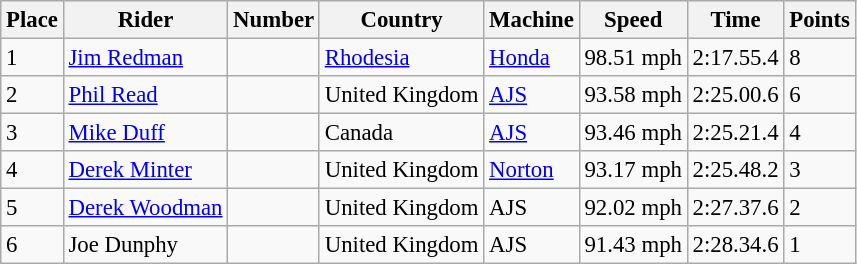<table class="wikitable" style="font-size: 95%;">
<tr>
<th>Place</th>
<th>Rider</th>
<th>Number</th>
<th>Country</th>
<th>Machine</th>
<th>Speed</th>
<th>Time</th>
<th>Points</th>
</tr>
<tr>
<td>1</td>
<td> <a href='#'>Jim Redman</a></td>
<td></td>
<td><a href='#'>Rhodesia</a></td>
<td><a href='#'>Honda</a></td>
<td>98.51 mph</td>
<td>2:17.55.4</td>
<td>8</td>
</tr>
<tr>
<td>2</td>
<td> <a href='#'>Phil Read</a></td>
<td></td>
<td>United Kingdom</td>
<td><a href='#'>AJS</a></td>
<td>93.58 mph</td>
<td>2:25.00.6</td>
<td>6</td>
</tr>
<tr>
<td>3</td>
<td> <a href='#'>Mike Duff</a></td>
<td></td>
<td>Canada</td>
<td><a href='#'>AJS</a></td>
<td>93.46 mph</td>
<td>2:25.21.4</td>
<td>4</td>
</tr>
<tr>
<td>4</td>
<td> <a href='#'>Derek Minter</a></td>
<td></td>
<td>United Kingdom</td>
<td><a href='#'>Norton</a></td>
<td>93.17 mph</td>
<td>2:25.48.2</td>
<td>3</td>
</tr>
<tr>
<td>5</td>
<td> <a href='#'>Derek Woodman</a></td>
<td></td>
<td>United Kingdom</td>
<td>AJS</td>
<td>92.02 mph</td>
<td>2:27.37.6</td>
<td>2</td>
</tr>
<tr>
<td>6</td>
<td> Joe Dunphy</td>
<td></td>
<td>United Kingdom</td>
<td>AJS</td>
<td>91.43 mph</td>
<td>2:28.34.6</td>
<td>1</td>
</tr>
</table>
